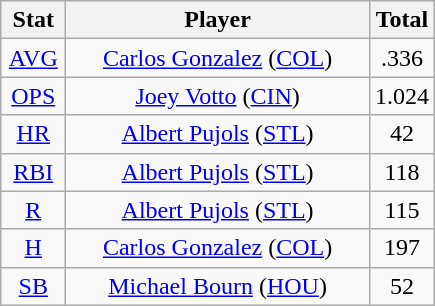<table class="wikitable" style="text-align:center;">
<tr>
<th style="width:15%">Stat</th>
<th>Player</th>
<th style="width:15%">Total</th>
</tr>
<tr>
<td><a href='#'>AVG</a></td>
<td><a href='#'>Carlos Gonzalez</a> (<a href='#'>COL</a>)</td>
<td>.336</td>
</tr>
<tr>
<td><a href='#'>OPS</a></td>
<td><a href='#'>Joey Votto</a> (<a href='#'>CIN</a>)</td>
<td>1.024</td>
</tr>
<tr>
<td><a href='#'>HR</a></td>
<td><a href='#'>Albert Pujols</a> (<a href='#'>STL</a>)</td>
<td>42</td>
</tr>
<tr>
<td><a href='#'>RBI</a></td>
<td><a href='#'>Albert Pujols</a> (<a href='#'>STL</a>)</td>
<td>118</td>
</tr>
<tr>
<td><a href='#'>R</a></td>
<td><a href='#'>Albert Pujols</a> (<a href='#'>STL</a>)</td>
<td>115</td>
</tr>
<tr>
<td><a href='#'>H</a></td>
<td><a href='#'>Carlos Gonzalez</a> (<a href='#'>COL</a>)</td>
<td>197</td>
</tr>
<tr>
<td><a href='#'>SB</a></td>
<td><a href='#'>Michael Bourn</a> (<a href='#'>HOU</a>)</td>
<td>52</td>
</tr>
</table>
